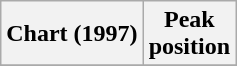<table class="wikitable plainrowheaders" style="text-align:center;" border="1">
<tr>
<th scope="col">Chart (1997)</th>
<th scope="col">Peak<br>position</th>
</tr>
<tr>
</tr>
</table>
